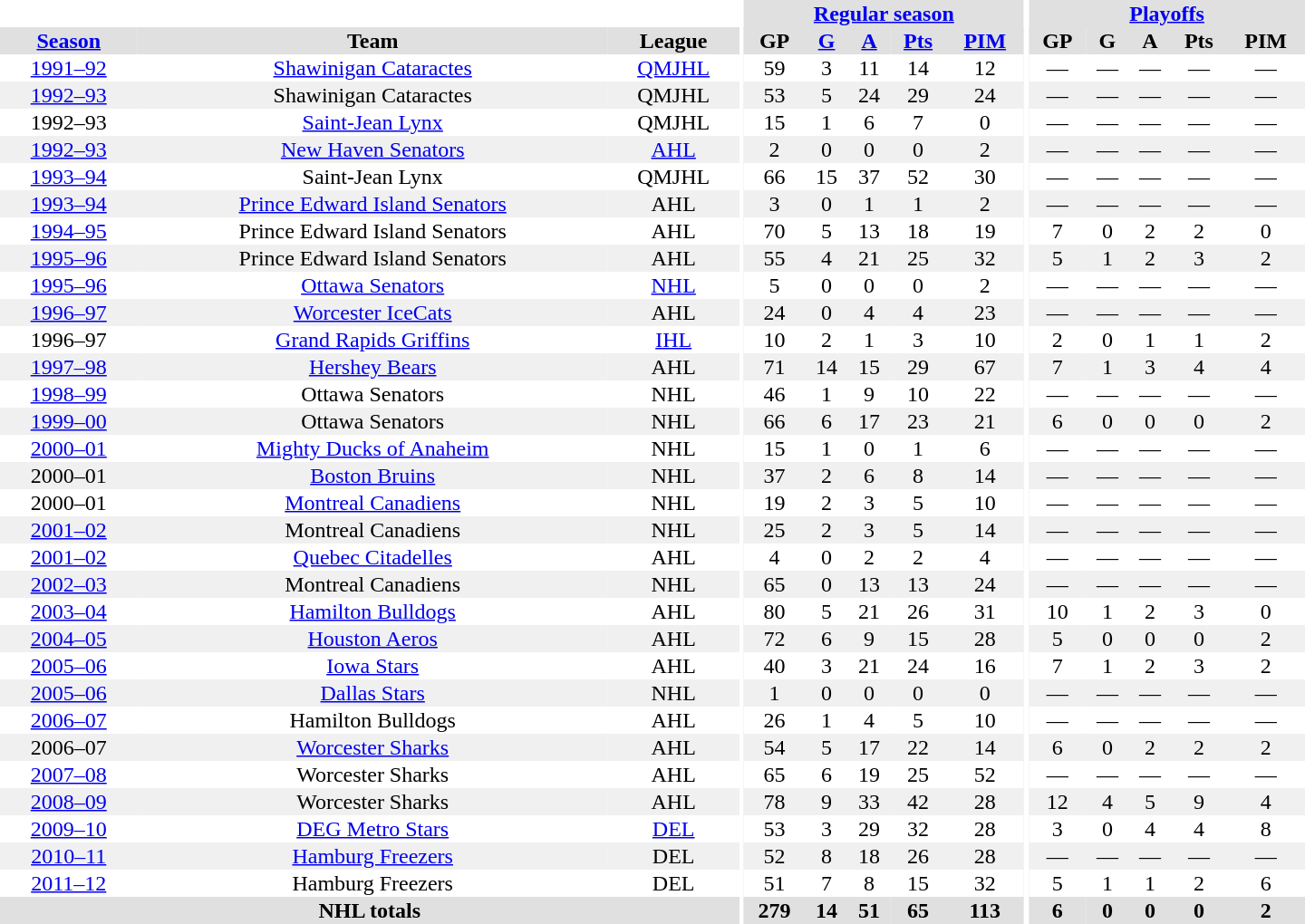<table border="0" cellpadding="1" cellspacing="0" style="text-align:center; width:60em">
<tr bgcolor="#e0e0e0">
<th colspan="3" bgcolor="#ffffff"></th>
<th rowspan="99" bgcolor="#ffffff"></th>
<th colspan="5"><a href='#'>Regular season</a></th>
<th rowspan="99" bgcolor="#ffffff"></th>
<th colspan="5"><a href='#'>Playoffs</a></th>
</tr>
<tr bgcolor="#e0e0e0">
<th><a href='#'>Season</a></th>
<th>Team</th>
<th>League</th>
<th>GP</th>
<th><a href='#'>G</a></th>
<th><a href='#'>A</a></th>
<th><a href='#'>Pts</a></th>
<th><a href='#'>PIM</a></th>
<th>GP</th>
<th>G</th>
<th>A</th>
<th>Pts</th>
<th>PIM</th>
</tr>
<tr ALIGN="center">
<td><a href='#'>1991–92</a></td>
<td><a href='#'>Shawinigan Cataractes</a></td>
<td><a href='#'>QMJHL</a></td>
<td>59</td>
<td>3</td>
<td>11</td>
<td>14</td>
<td>12</td>
<td>—</td>
<td>—</td>
<td>—</td>
<td>—</td>
<td>—</td>
</tr>
<tr ALIGN="center" bgcolor="#f0f0f0">
<td><a href='#'>1992–93</a></td>
<td>Shawinigan Cataractes</td>
<td>QMJHL</td>
<td>53</td>
<td>5</td>
<td>24</td>
<td>29</td>
<td>24</td>
<td>—</td>
<td>—</td>
<td>—</td>
<td>—</td>
<td>—</td>
</tr>
<tr ALIGN="center">
<td>1992–93</td>
<td><a href='#'>Saint-Jean Lynx</a></td>
<td>QMJHL</td>
<td>15</td>
<td>1</td>
<td>6</td>
<td>7</td>
<td>0</td>
<td>—</td>
<td>—</td>
<td>—</td>
<td>—</td>
<td>—</td>
</tr>
<tr ALIGN="center" bgcolor="#f0f0f0">
<td><a href='#'>1992–93</a></td>
<td><a href='#'>New Haven Senators</a></td>
<td><a href='#'>AHL</a></td>
<td>2</td>
<td>0</td>
<td>0</td>
<td>0</td>
<td>2</td>
<td>—</td>
<td>—</td>
<td>—</td>
<td>—</td>
<td>—</td>
</tr>
<tr ALIGN="center">
<td><a href='#'>1993–94</a></td>
<td>Saint-Jean Lynx</td>
<td>QMJHL</td>
<td>66</td>
<td>15</td>
<td>37</td>
<td>52</td>
<td>30</td>
<td>—</td>
<td>—</td>
<td>—</td>
<td>—</td>
<td>—</td>
</tr>
<tr ALIGN="center" bgcolor="#f0f0f0">
<td><a href='#'>1993–94</a></td>
<td><a href='#'>Prince Edward Island Senators</a></td>
<td>AHL</td>
<td>3</td>
<td>0</td>
<td>1</td>
<td>1</td>
<td>2</td>
<td>—</td>
<td>—</td>
<td>—</td>
<td>—</td>
<td>—</td>
</tr>
<tr ALIGN="center">
<td><a href='#'>1994–95</a></td>
<td>Prince Edward Island Senators</td>
<td>AHL</td>
<td>70</td>
<td>5</td>
<td>13</td>
<td>18</td>
<td>19</td>
<td>7</td>
<td>0</td>
<td>2</td>
<td>2</td>
<td>0</td>
</tr>
<tr ALIGN="center" bgcolor="#f0f0f0">
<td><a href='#'>1995–96</a></td>
<td>Prince Edward Island Senators</td>
<td>AHL</td>
<td>55</td>
<td>4</td>
<td>21</td>
<td>25</td>
<td>32</td>
<td>5</td>
<td>1</td>
<td>2</td>
<td>3</td>
<td>2</td>
</tr>
<tr ALIGN="center">
<td><a href='#'>1995–96</a></td>
<td><a href='#'>Ottawa Senators</a></td>
<td><a href='#'>NHL</a></td>
<td>5</td>
<td>0</td>
<td>0</td>
<td>0</td>
<td>2</td>
<td>—</td>
<td>—</td>
<td>—</td>
<td>—</td>
<td>—</td>
</tr>
<tr ALIGN="center" bgcolor="#f0f0f0">
<td><a href='#'>1996–97</a></td>
<td><a href='#'>Worcester IceCats</a></td>
<td>AHL</td>
<td>24</td>
<td>0</td>
<td>4</td>
<td>4</td>
<td>23</td>
<td>—</td>
<td>—</td>
<td>—</td>
<td>—</td>
<td>—</td>
</tr>
<tr ALIGN="center">
<td>1996–97</td>
<td><a href='#'>Grand Rapids Griffins</a></td>
<td><a href='#'>IHL</a></td>
<td>10</td>
<td>2</td>
<td>1</td>
<td>3</td>
<td>10</td>
<td>2</td>
<td>0</td>
<td>1</td>
<td>1</td>
<td>2</td>
</tr>
<tr ALIGN="center" bgcolor="#f0f0f0">
<td><a href='#'>1997–98</a></td>
<td><a href='#'>Hershey Bears</a></td>
<td>AHL</td>
<td>71</td>
<td>14</td>
<td>15</td>
<td>29</td>
<td>67</td>
<td>7</td>
<td>1</td>
<td>3</td>
<td>4</td>
<td>4</td>
</tr>
<tr ALIGN="center">
<td><a href='#'>1998–99</a></td>
<td>Ottawa Senators</td>
<td>NHL</td>
<td>46</td>
<td>1</td>
<td>9</td>
<td>10</td>
<td>22</td>
<td>—</td>
<td>—</td>
<td>—</td>
<td>—</td>
<td>—</td>
</tr>
<tr ALIGN="center" bgcolor="#f0f0f0">
<td><a href='#'>1999–00</a></td>
<td>Ottawa Senators</td>
<td>NHL</td>
<td>66</td>
<td>6</td>
<td>17</td>
<td>23</td>
<td>21</td>
<td>6</td>
<td>0</td>
<td>0</td>
<td>0</td>
<td>2</td>
</tr>
<tr ALIGN="center">
<td><a href='#'>2000–01</a></td>
<td><a href='#'>Mighty Ducks of Anaheim</a></td>
<td>NHL</td>
<td>15</td>
<td>1</td>
<td>0</td>
<td>1</td>
<td>6</td>
<td>—</td>
<td>—</td>
<td>—</td>
<td>—</td>
<td>—</td>
</tr>
<tr ALIGN="center" bgcolor="#f0f0f0">
<td>2000–01</td>
<td><a href='#'>Boston Bruins</a></td>
<td>NHL</td>
<td>37</td>
<td>2</td>
<td>6</td>
<td>8</td>
<td>14</td>
<td>—</td>
<td>—</td>
<td>—</td>
<td>—</td>
<td>—</td>
</tr>
<tr ALIGN="center">
<td>2000–01</td>
<td><a href='#'>Montreal Canadiens</a></td>
<td>NHL</td>
<td>19</td>
<td>2</td>
<td>3</td>
<td>5</td>
<td>10</td>
<td>—</td>
<td>—</td>
<td>—</td>
<td>—</td>
<td>—</td>
</tr>
<tr ALIGN="center" bgcolor="#f0f0f0">
<td><a href='#'>2001–02</a></td>
<td>Montreal Canadiens</td>
<td>NHL</td>
<td>25</td>
<td>2</td>
<td>3</td>
<td>5</td>
<td>14</td>
<td>—</td>
<td>—</td>
<td>—</td>
<td>—</td>
<td>—</td>
</tr>
<tr ALIGN="center">
<td><a href='#'>2001–02</a></td>
<td><a href='#'>Quebec Citadelles</a></td>
<td>AHL</td>
<td>4</td>
<td>0</td>
<td>2</td>
<td>2</td>
<td>4</td>
<td>—</td>
<td>—</td>
<td>—</td>
<td>—</td>
<td>—</td>
</tr>
<tr ALIGN="center" bgcolor="#f0f0f0">
<td><a href='#'>2002–03</a></td>
<td>Montreal Canadiens</td>
<td>NHL</td>
<td>65</td>
<td>0</td>
<td>13</td>
<td>13</td>
<td>24</td>
<td>—</td>
<td>—</td>
<td>—</td>
<td>—</td>
<td>—</td>
</tr>
<tr ALIGN="center">
<td><a href='#'>2003–04</a></td>
<td><a href='#'>Hamilton Bulldogs</a></td>
<td>AHL</td>
<td>80</td>
<td>5</td>
<td>21</td>
<td>26</td>
<td>31</td>
<td>10</td>
<td>1</td>
<td>2</td>
<td>3</td>
<td>0</td>
</tr>
<tr ALIGN="center" bgcolor="#f0f0f0">
<td><a href='#'>2004–05</a></td>
<td><a href='#'>Houston Aeros</a></td>
<td>AHL</td>
<td>72</td>
<td>6</td>
<td>9</td>
<td>15</td>
<td>28</td>
<td>5</td>
<td>0</td>
<td>0</td>
<td>0</td>
<td>2</td>
</tr>
<tr ALIGN="center">
<td><a href='#'>2005–06</a></td>
<td><a href='#'>Iowa Stars</a></td>
<td>AHL</td>
<td>40</td>
<td>3</td>
<td>21</td>
<td>24</td>
<td>16</td>
<td>7</td>
<td>1</td>
<td>2</td>
<td>3</td>
<td>2</td>
</tr>
<tr ALIGN="center" bgcolor="#f0f0f0">
<td><a href='#'>2005–06</a></td>
<td><a href='#'>Dallas Stars</a></td>
<td>NHL</td>
<td>1</td>
<td>0</td>
<td>0</td>
<td>0</td>
<td>0</td>
<td>—</td>
<td>—</td>
<td>—</td>
<td>—</td>
<td>—</td>
</tr>
<tr ALIGN="center">
<td><a href='#'>2006–07</a></td>
<td>Hamilton Bulldogs</td>
<td>AHL</td>
<td>26</td>
<td>1</td>
<td>4</td>
<td>5</td>
<td>10</td>
<td>—</td>
<td>—</td>
<td>—</td>
<td>—</td>
<td>—</td>
</tr>
<tr ALIGN="center" bgcolor="#f0f0f0">
<td>2006–07</td>
<td><a href='#'>Worcester Sharks</a></td>
<td>AHL</td>
<td>54</td>
<td>5</td>
<td>17</td>
<td>22</td>
<td>14</td>
<td>6</td>
<td>0</td>
<td>2</td>
<td>2</td>
<td>2</td>
</tr>
<tr ALIGN="center">
<td><a href='#'>2007–08</a></td>
<td>Worcester Sharks</td>
<td>AHL</td>
<td>65</td>
<td>6</td>
<td>19</td>
<td>25</td>
<td>52</td>
<td>—</td>
<td>—</td>
<td>—</td>
<td>—</td>
<td>—</td>
</tr>
<tr ALIGN="center" bgcolor="#f0f0f0">
<td><a href='#'>2008–09</a></td>
<td>Worcester Sharks</td>
<td>AHL</td>
<td>78</td>
<td>9</td>
<td>33</td>
<td>42</td>
<td>28</td>
<td>12</td>
<td>4</td>
<td>5</td>
<td>9</td>
<td>4</td>
</tr>
<tr ALIGN="center">
<td><a href='#'>2009–10</a></td>
<td><a href='#'>DEG Metro Stars</a></td>
<td><a href='#'>DEL</a></td>
<td>53</td>
<td>3</td>
<td>29</td>
<td>32</td>
<td>28</td>
<td>3</td>
<td>0</td>
<td>4</td>
<td>4</td>
<td>8</td>
</tr>
<tr ALIGN="center" bgcolor="#f0f0f0">
<td><a href='#'>2010–11</a></td>
<td><a href='#'>Hamburg Freezers</a></td>
<td>DEL</td>
<td>52</td>
<td>8</td>
<td>18</td>
<td>26</td>
<td>28</td>
<td>—</td>
<td>—</td>
<td>—</td>
<td>—</td>
<td>—</td>
</tr>
<tr ALIGN="center">
<td><a href='#'>2011–12</a></td>
<td>Hamburg Freezers</td>
<td>DEL</td>
<td>51</td>
<td>7</td>
<td>8</td>
<td>15</td>
<td>32</td>
<td>5</td>
<td>1</td>
<td>1</td>
<td>2</td>
<td>6</td>
</tr>
<tr bgcolor="#e0e0e0">
<th colspan="3">NHL totals</th>
<th>279</th>
<th>14</th>
<th>51</th>
<th>65</th>
<th>113</th>
<th>6</th>
<th>0</th>
<th>0</th>
<th>0</th>
<th>2</th>
</tr>
</table>
